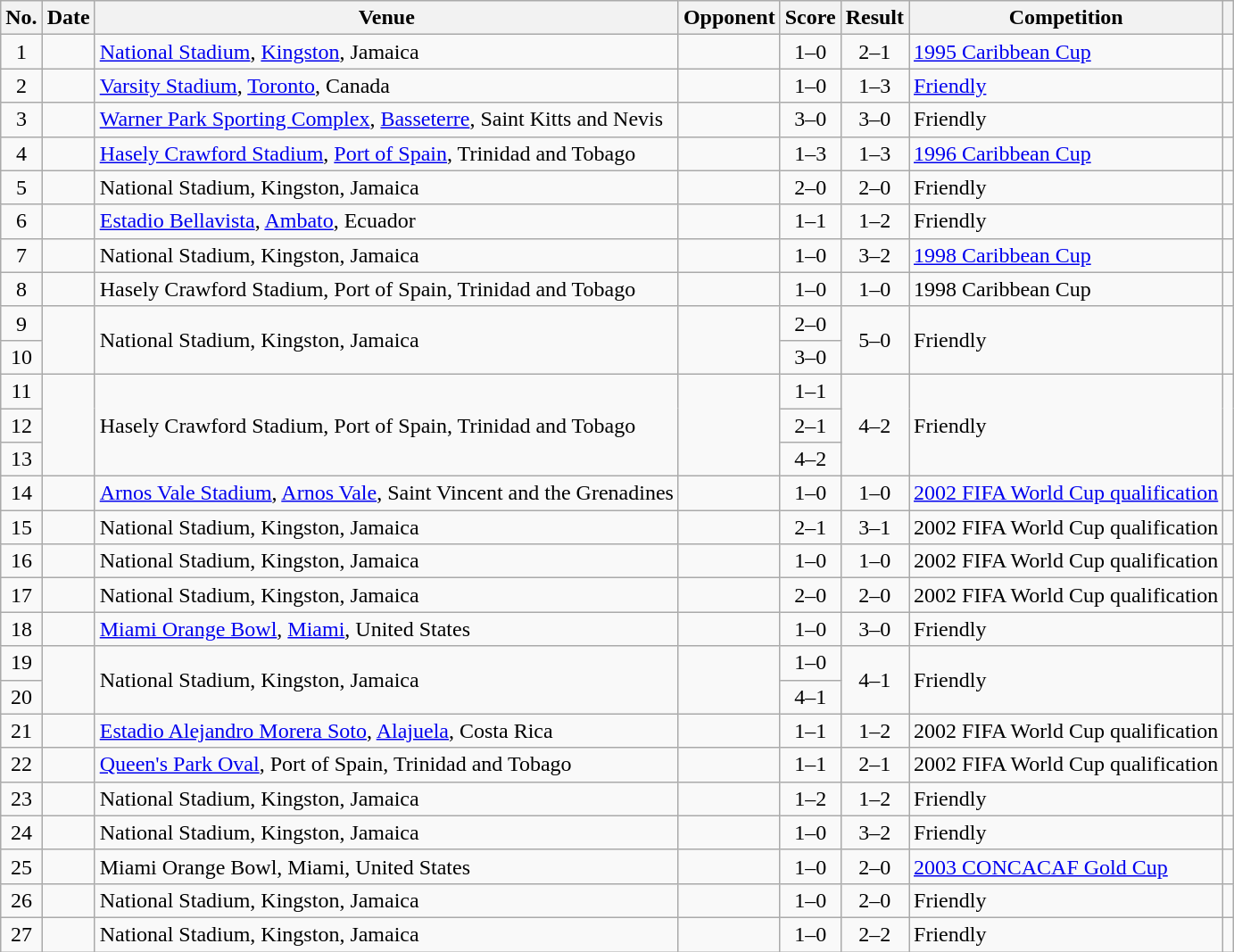<table class="wikitable sortable">
<tr>
<th scope="col">No.</th>
<th scope="col">Date</th>
<th scope="col">Venue</th>
<th scope="col">Opponent</th>
<th scope="col">Score</th>
<th scope="col">Result</th>
<th scope="col">Competition</th>
<th scope="col" class="unsortable"></th>
</tr>
<tr>
<td style="text-align:center">1</td>
<td></td>
<td><a href='#'>National Stadium</a>, <a href='#'>Kingston</a>, Jamaica</td>
<td></td>
<td style="text-align:center">1–0</td>
<td style="text-align:center">2–1</td>
<td><a href='#'>1995 Caribbean Cup</a></td>
<td></td>
</tr>
<tr>
<td style="text-align:center">2</td>
<td></td>
<td><a href='#'>Varsity Stadium</a>, <a href='#'>Toronto</a>, Canada</td>
<td></td>
<td style="text-align:center">1–0</td>
<td style="text-align:center">1–3</td>
<td><a href='#'>Friendly</a></td>
<td></td>
</tr>
<tr>
<td style="text-align:center">3</td>
<td></td>
<td><a href='#'>Warner Park Sporting Complex</a>, <a href='#'>Basseterre</a>, Saint Kitts and Nevis</td>
<td></td>
<td style="text-align:center">3–0</td>
<td style="text-align:center">3–0</td>
<td>Friendly</td>
<td></td>
</tr>
<tr>
<td style="text-align:center">4</td>
<td></td>
<td><a href='#'>Hasely Crawford Stadium</a>, <a href='#'>Port of Spain</a>, Trinidad and Tobago</td>
<td></td>
<td style="text-align:center">1–3</td>
<td style="text-align:center">1–3</td>
<td><a href='#'>1996 Caribbean Cup</a></td>
<td></td>
</tr>
<tr>
<td style="text-align:center">5</td>
<td></td>
<td>National Stadium, Kingston, Jamaica</td>
<td></td>
<td style="text-align:center">2–0</td>
<td style="text-align:center">2–0</td>
<td>Friendly</td>
<td></td>
</tr>
<tr>
<td style="text-align:center">6</td>
<td></td>
<td><a href='#'>Estadio Bellavista</a>, <a href='#'>Ambato</a>, Ecuador</td>
<td></td>
<td style="text-align:center">1–1</td>
<td style="text-align:center">1–2</td>
<td>Friendly</td>
<td></td>
</tr>
<tr>
<td style="text-align:center">7</td>
<td></td>
<td>National Stadium, Kingston, Jamaica</td>
<td></td>
<td style="text-align:center">1–0</td>
<td style="text-align:center">3–2</td>
<td><a href='#'>1998 Caribbean Cup</a></td>
<td></td>
</tr>
<tr>
<td style="text-align:center">8</td>
<td></td>
<td>Hasely Crawford Stadium, Port of Spain, Trinidad and Tobago</td>
<td></td>
<td style="text-align:center">1–0</td>
<td style="text-align:center">1–0</td>
<td>1998 Caribbean Cup</td>
<td></td>
</tr>
<tr>
<td style="text-align:center">9</td>
<td rowspan="2"></td>
<td rowspan="2">National Stadium, Kingston, Jamaica</td>
<td rowspan="2"></td>
<td style="text-align:center">2–0</td>
<td rowspan="2" style="text-align:center">5–0</td>
<td rowspan="2">Friendly</td>
<td rowspan="2"></td>
</tr>
<tr>
<td style="text-align:center">10</td>
<td style="text-align:center">3–0</td>
</tr>
<tr>
<td style="text-align:center">11</td>
<td rowspan="3"></td>
<td rowspan="3">Hasely Crawford Stadium, Port of Spain, Trinidad and Tobago</td>
<td rowspan="3"></td>
<td style="text-align:center">1–1</td>
<td rowspan="3" style="text-align:center">4–2</td>
<td rowspan="3">Friendly</td>
<td rowspan="3"></td>
</tr>
<tr>
<td style="text-align:center">12</td>
<td style="text-align:center">2–1</td>
</tr>
<tr>
<td style="text-align:center">13</td>
<td style="text-align:center">4–2</td>
</tr>
<tr>
<td style="text-align:center">14</td>
<td></td>
<td><a href='#'>Arnos Vale Stadium</a>, <a href='#'>Arnos Vale</a>, Saint Vincent and the Grenadines</td>
<td></td>
<td style="text-align:center">1–0</td>
<td style="text-align:center">1–0</td>
<td><a href='#'>2002 FIFA World Cup qualification</a></td>
<td></td>
</tr>
<tr>
<td style="text-align:center">15</td>
<td></td>
<td>National Stadium, Kingston, Jamaica</td>
<td></td>
<td style="text-align:center">2–1</td>
<td style="text-align:center">3–1</td>
<td>2002 FIFA World Cup qualification</td>
<td></td>
</tr>
<tr>
<td style="text-align:center">16</td>
<td></td>
<td>National Stadium, Kingston, Jamaica</td>
<td></td>
<td style="text-align:center">1–0</td>
<td style="text-align:center">1–0</td>
<td>2002 FIFA World Cup qualification</td>
<td></td>
</tr>
<tr>
<td style="text-align:center">17</td>
<td></td>
<td>National Stadium, Kingston, Jamaica</td>
<td></td>
<td style="text-align:center">2–0</td>
<td style="text-align:center">2–0</td>
<td>2002 FIFA World Cup qualification</td>
<td></td>
</tr>
<tr>
<td style="text-align:center">18</td>
<td></td>
<td><a href='#'>Miami Orange Bowl</a>, <a href='#'>Miami</a>, United States</td>
<td></td>
<td style="text-align:center">1–0</td>
<td style="text-align:center">3–0</td>
<td>Friendly</td>
<td></td>
</tr>
<tr>
<td style="text-align:center">19</td>
<td rowspan="2"></td>
<td rowspan="2">National Stadium, Kingston, Jamaica</td>
<td rowspan="2"></td>
<td style="text-align:center">1–0</td>
<td rowspan="2" style="text-align:center">4–1</td>
<td rowspan="2">Friendly</td>
<td rowspan="2"></td>
</tr>
<tr>
<td style="text-align:center">20</td>
<td style="text-align:center">4–1</td>
</tr>
<tr>
<td style="text-align:center">21</td>
<td></td>
<td><a href='#'>Estadio Alejandro Morera Soto</a>, <a href='#'>Alajuela</a>, Costa Rica</td>
<td></td>
<td style="text-align:center">1–1</td>
<td style="text-align:center">1–2</td>
<td>2002 FIFA World Cup qualification</td>
<td></td>
</tr>
<tr>
<td style="text-align:center">22</td>
<td></td>
<td><a href='#'>Queen's Park Oval</a>, Port of Spain, Trinidad and Tobago</td>
<td></td>
<td style="text-align:center">1–1</td>
<td style="text-align:center">2–1</td>
<td>2002 FIFA World Cup qualification</td>
<td></td>
</tr>
<tr>
<td style="text-align:center">23</td>
<td></td>
<td>National Stadium, Kingston, Jamaica</td>
<td></td>
<td style="text-align:center">1–2</td>
<td style="text-align:center">1–2</td>
<td>Friendly</td>
<td></td>
</tr>
<tr>
<td style="text-align:center">24</td>
<td></td>
<td>National Stadium, Kingston, Jamaica</td>
<td></td>
<td style="text-align:center">1–0</td>
<td style="text-align:center">3–2</td>
<td>Friendly</td>
<td></td>
</tr>
<tr>
<td style="text-align:center">25</td>
<td></td>
<td>Miami Orange Bowl, Miami, United States</td>
<td></td>
<td style="text-align:center">1–0</td>
<td style="text-align:center">2–0</td>
<td><a href='#'>2003 CONCACAF Gold Cup</a></td>
<td></td>
</tr>
<tr>
<td style="text-align:center">26</td>
<td></td>
<td>National Stadium, Kingston, Jamaica</td>
<td></td>
<td style="text-align:center">1–0</td>
<td style="text-align:center">2–0</td>
<td>Friendly</td>
<td></td>
</tr>
<tr>
<td style="text-align:center">27</td>
<td></td>
<td>National Stadium, Kingston, Jamaica</td>
<td></td>
<td style="text-align:center">1–0</td>
<td style="text-align:center">2–2</td>
<td>Friendly</td>
<td></td>
</tr>
</table>
